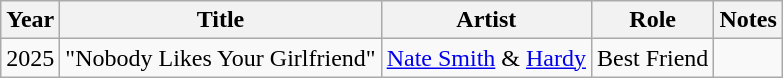<table class="wikitable sortable">
<tr>
<th>Year</th>
<th>Title</th>
<th>Artist</th>
<th>Role</th>
<th class=unsortable>Notes</th>
</tr>
<tr>
<td>2025</td>
<td>"Nobody Likes Your Girlfriend"</td>
<td><a href='#'>Nate Smith</a> & <a href='#'>Hardy</a></td>
<td>Best Friend</td>
<td></td>
</tr>
</table>
